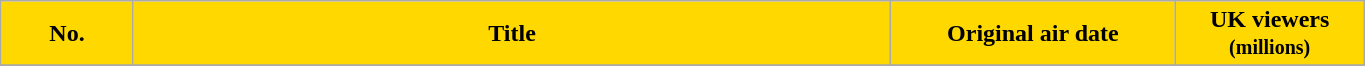<table class="wikitable plainrowheaders" style="width:72%;">
<tr>
<th scope="col" style="background:#FFD800; color:#000;" width=7%>No.</th>
<th scope="col" style="background:#FFD800; color:#000;" width=40%>Title</th>
<th scope="col" style="background:#FFD800; color:#000;" width=15%>Original air date</th>
<th scope="col" style="background:#FFD800; color:#000;" width=10%>UK viewers<br><small>(millions)</small></th>
</tr>
<tr>
</tr>
</table>
